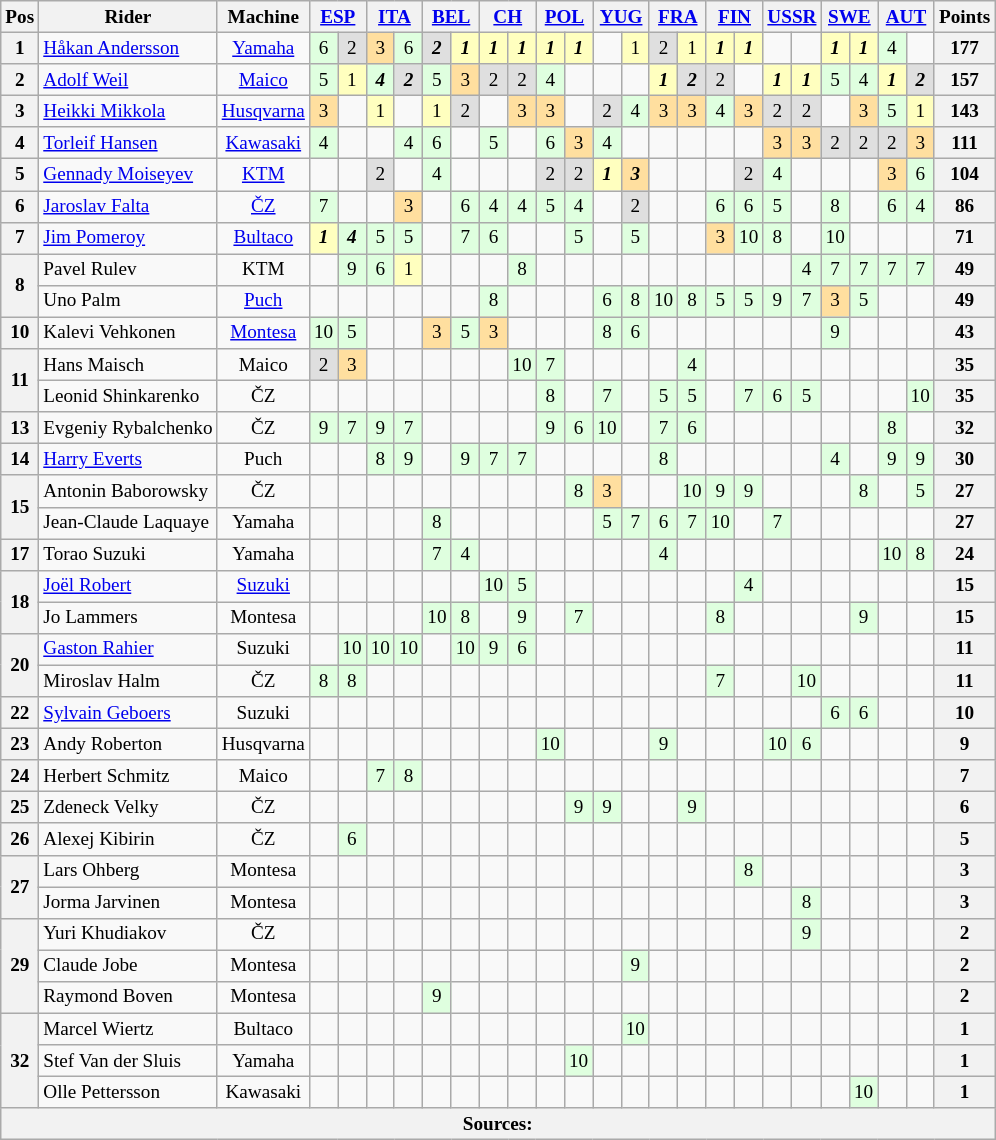<table class="wikitable" style="font-size: 80%; text-align:center">
<tr valign="top">
<th valign="middle">Pos</th>
<th valign="middle">Rider</th>
<th valign="middle">Machine</th>
<th colspan=2><a href='#'>ESP</a><br></th>
<th colspan=2><a href='#'>ITA</a><br></th>
<th colspan=2><a href='#'>BEL</a><br></th>
<th colspan=2><a href='#'>CH</a><br></th>
<th colspan=2><a href='#'>POL</a><br></th>
<th colspan=2><a href='#'>YUG</a><br></th>
<th colspan=2><a href='#'>FRA</a><br></th>
<th colspan=2><a href='#'>FIN</a><br></th>
<th colspan=2><a href='#'>USSR</a><br></th>
<th colspan=2><a href='#'>SWE</a><br></th>
<th colspan=2><a href='#'>AUT</a><br></th>
<th valign="middle">Points</th>
</tr>
<tr>
<th>1</th>
<td align=left> <a href='#'>Håkan Andersson</a></td>
<td><a href='#'>Yamaha</a></td>
<td style="background:#dfffdf;">6</td>
<td style="background:#dfdfdf;">2</td>
<td style="background:#ffdf9f;">3</td>
<td style="background:#dfffdf;">6</td>
<td style="background:#dfdfdf;"><strong><em>2</em></strong></td>
<td style="background:#ffffbf;"><strong><em>1</em></strong></td>
<td style="background:#ffffbf;"><strong><em>1</em></strong></td>
<td style="background:#ffffbf;"><strong><em>1</em></strong></td>
<td style="background:#ffffbf;"><strong><em>1</em></strong></td>
<td style="background:#ffffbf;"><strong><em>1</em></strong></td>
<td></td>
<td style="background:#ffffbf;">1</td>
<td style="background:#dfdfdf;">2</td>
<td style="background:#ffffbf;">1</td>
<td style="background:#ffffbf;"><strong><em>1</em></strong></td>
<td style="background:#ffffbf;"><strong><em>1</em></strong></td>
<td></td>
<td></td>
<td style="background:#ffffbf;"><strong><em>1</em></strong></td>
<td style="background:#ffffbf;"><strong><em>1</em></strong></td>
<td style="background:#dfffdf;">4</td>
<td></td>
<th>177</th>
</tr>
<tr>
<th>2</th>
<td align=left> <a href='#'>Adolf Weil</a></td>
<td><a href='#'>Maico</a></td>
<td style="background:#dfffdf;">5</td>
<td style="background:#ffffbf;">1</td>
<td style="background:#dfffdf;"><strong><em>4</em></strong></td>
<td style="background:#dfdfdf;"><strong><em>2</em></strong></td>
<td style="background:#dfffdf;">5</td>
<td style="background:#ffdf9f;">3</td>
<td style="background:#dfdfdf;">2</td>
<td style="background:#dfdfdf;">2</td>
<td style="background:#dfffdf;">4</td>
<td></td>
<td></td>
<td></td>
<td style="background:#ffffbf;"><strong><em>1</em></strong></td>
<td style="background:#dfdfdf;"><strong><em>2</em></strong></td>
<td style="background:#dfdfdf;">2</td>
<td></td>
<td style="background:#ffffbf;"><strong><em>1</em></strong></td>
<td style="background:#ffffbf;"><strong><em>1</em></strong></td>
<td style="background:#dfffdf;">5</td>
<td style="background:#dfffdf;">4</td>
<td style="background:#ffffbf;"><strong><em>1</em></strong></td>
<td style="background:#dfdfdf;"><strong><em>2</em></strong></td>
<th>157</th>
</tr>
<tr>
<th>3</th>
<td align=left> <a href='#'>Heikki Mikkola</a></td>
<td><a href='#'>Husqvarna</a></td>
<td style="background:#ffdf9f;">3</td>
<td></td>
<td style="background:#ffffbf;">1</td>
<td></td>
<td style="background:#ffffbf;">1</td>
<td style="background:#dfdfdf;">2</td>
<td></td>
<td style="background:#ffdf9f;">3</td>
<td style="background:#ffdf9f;">3</td>
<td></td>
<td style="background:#dfdfdf;">2</td>
<td style="background:#dfffdf;">4</td>
<td style="background:#ffdf9f;">3</td>
<td style="background:#ffdf9f;">3</td>
<td style="background:#dfffdf;">4</td>
<td style="background:#ffdf9f;">3</td>
<td style="background:#dfdfdf;">2</td>
<td style="background:#dfdfdf;">2</td>
<td></td>
<td style="background:#ffdf9f;">3</td>
<td style="background:#dfffdf;">5</td>
<td style="background:#ffffbf;">1</td>
<th>143</th>
</tr>
<tr>
<th>4</th>
<td align=left> <a href='#'>Torleif Hansen</a></td>
<td><a href='#'>Kawasaki</a></td>
<td style="background:#dfffdf;">4</td>
<td></td>
<td></td>
<td style="background:#dfffdf;">4</td>
<td style="background:#dfffdf;">6</td>
<td></td>
<td style="background:#dfffdf;">5</td>
<td></td>
<td style="background:#dfffdf;">6</td>
<td style="background:#ffdf9f;">3</td>
<td style="background:#dfffdf;">4</td>
<td></td>
<td></td>
<td></td>
<td></td>
<td></td>
<td style="background:#ffdf9f;">3</td>
<td style="background:#ffdf9f;">3</td>
<td style="background:#dfdfdf;">2</td>
<td style="background:#dfdfdf;">2</td>
<td style="background:#dfdfdf;">2</td>
<td style="background:#ffdf9f;">3</td>
<th>111</th>
</tr>
<tr>
<th>5</th>
<td align=left> <a href='#'>Gennady Moiseyev</a></td>
<td><a href='#'>KTM</a></td>
<td></td>
<td></td>
<td style="background:#dfdfdf;">2</td>
<td></td>
<td style="background:#dfffdf;">4</td>
<td></td>
<td></td>
<td></td>
<td style="background:#dfdfdf;">2</td>
<td style="background:#dfdfdf;">2</td>
<td style="background:#ffffbf;"><strong><em>1</em></strong></td>
<td style="background:#ffdf9f;"><strong><em>3</em></strong></td>
<td></td>
<td></td>
<td></td>
<td style="background:#dfdfdf;">2</td>
<td style="background:#dfffdf;">4</td>
<td></td>
<td></td>
<td></td>
<td style="background:#ffdf9f;">3</td>
<td style="background:#dfffdf;">6</td>
<th>104</th>
</tr>
<tr>
<th>6</th>
<td align=left> <a href='#'>Jaroslav Falta</a></td>
<td><a href='#'>ČZ</a></td>
<td style="background:#dfffdf;">7</td>
<td></td>
<td></td>
<td style="background:#ffdf9f;">3</td>
<td></td>
<td style="background:#dfffdf;">6</td>
<td style="background:#dfffdf;">4</td>
<td style="background:#dfffdf;">4</td>
<td style="background:#dfffdf;">5</td>
<td style="background:#dfffdf;">4</td>
<td></td>
<td style="background:#dfdfdf;">2</td>
<td></td>
<td></td>
<td style="background:#dfffdf;">6</td>
<td style="background:#dfffdf;">6</td>
<td style="background:#dfffdf;">5</td>
<td></td>
<td style="background:#dfffdf;">8</td>
<td></td>
<td style="background:#dfffdf;">6</td>
<td style="background:#dfffdf;">4</td>
<th>86</th>
</tr>
<tr>
<th>7</th>
<td align=left> <a href='#'>Jim Pomeroy</a></td>
<td><a href='#'>Bultaco</a></td>
<td style="background:#ffffbf;"><strong><em>1</em></strong></td>
<td style="background:#dfffdf;"><strong><em>4</em></strong></td>
<td style="background:#dfffdf;">5</td>
<td style="background:#dfffdf;">5</td>
<td></td>
<td style="background:#dfffdf;">7</td>
<td style="background:#dfffdf;">6</td>
<td></td>
<td></td>
<td style="background:#dfffdf;">5</td>
<td></td>
<td style="background:#dfffdf;">5</td>
<td></td>
<td></td>
<td style="background:#ffdf9f;">3</td>
<td style="background:#dfffdf;">10</td>
<td style="background:#dfffdf;">8</td>
<td></td>
<td style="background:#dfffdf;">10</td>
<td></td>
<td></td>
<td></td>
<th>71</th>
</tr>
<tr>
<th rowspan=2>8</th>
<td align=left> Pavel Rulev</td>
<td>KTM</td>
<td></td>
<td style="background:#dfffdf;">9</td>
<td style="background:#dfffdf;">6</td>
<td style="background:#ffffbf;">1</td>
<td></td>
<td></td>
<td></td>
<td style="background:#dfffdf;">8</td>
<td></td>
<td></td>
<td></td>
<td></td>
<td></td>
<td></td>
<td></td>
<td></td>
<td></td>
<td style="background:#dfffdf;">4</td>
<td style="background:#dfffdf;">7</td>
<td style="background:#dfffdf;">7</td>
<td style="background:#dfffdf;">7</td>
<td style="background:#dfffdf;">7</td>
<th>49</th>
</tr>
<tr>
<td align=left> Uno Palm</td>
<td><a href='#'>Puch</a></td>
<td></td>
<td></td>
<td></td>
<td></td>
<td></td>
<td></td>
<td style="background:#dfffdf;">8</td>
<td></td>
<td></td>
<td></td>
<td style="background:#dfffdf;">6</td>
<td style="background:#dfffdf;">8</td>
<td style="background:#dfffdf;">10</td>
<td style="background:#dfffdf;">8</td>
<td style="background:#dfffdf;">5</td>
<td style="background:#dfffdf;">5</td>
<td style="background:#dfffdf;">9</td>
<td style="background:#dfffdf;">7</td>
<td style="background:#ffdf9f;">3</td>
<td style="background:#dfffdf;">5</td>
<td></td>
<td></td>
<th>49</th>
</tr>
<tr>
<th>10</th>
<td align=left> Kalevi Vehkonen</td>
<td><a href='#'>Montesa</a></td>
<td style="background:#dfffdf;">10</td>
<td style="background:#dfffdf;">5</td>
<td></td>
<td></td>
<td style="background:#ffdf9f;">3</td>
<td style="background:#dfffdf;">5</td>
<td style="background:#ffdf9f;">3</td>
<td></td>
<td></td>
<td></td>
<td style="background:#dfffdf;">8</td>
<td style="background:#dfffdf;">6</td>
<td></td>
<td></td>
<td></td>
<td></td>
<td></td>
<td></td>
<td style="background:#dfffdf;">9</td>
<td></td>
<td></td>
<td></td>
<th>43</th>
</tr>
<tr>
<th rowspan=2>11</th>
<td align=left> Hans Maisch</td>
<td>Maico</td>
<td style="background:#dfdfdf;">2</td>
<td style="background:#ffdf9f;">3</td>
<td></td>
<td></td>
<td></td>
<td></td>
<td></td>
<td style="background:#dfffdf;">10</td>
<td style="background:#dfffdf;">7</td>
<td></td>
<td></td>
<td></td>
<td></td>
<td style="background:#dfffdf;">4</td>
<td></td>
<td></td>
<td></td>
<td></td>
<td></td>
<td></td>
<td></td>
<td></td>
<th>35</th>
</tr>
<tr>
<td align=left> Leonid Shinkarenko</td>
<td>ČZ</td>
<td></td>
<td></td>
<td></td>
<td></td>
<td></td>
<td></td>
<td></td>
<td></td>
<td style="background:#dfffdf;">8</td>
<td></td>
<td style="background:#dfffdf;">7</td>
<td></td>
<td style="background:#dfffdf;">5</td>
<td style="background:#dfffdf;">5</td>
<td></td>
<td style="background:#dfffdf;">7</td>
<td style="background:#dfffdf;">6</td>
<td style="background:#dfffdf;">5</td>
<td></td>
<td></td>
<td></td>
<td style="background:#dfffdf;">10</td>
<th>35</th>
</tr>
<tr>
<th>13</th>
<td align=left> Evgeniy Rybalchenko</td>
<td>ČZ</td>
<td style="background:#dfffdf;">9</td>
<td style="background:#dfffdf;">7</td>
<td style="background:#dfffdf;">9</td>
<td style="background:#dfffdf;">7</td>
<td></td>
<td></td>
<td></td>
<td></td>
<td style="background:#dfffdf;">9</td>
<td style="background:#dfffdf;">6</td>
<td style="background:#dfffdf;">10</td>
<td></td>
<td style="background:#dfffdf;">7</td>
<td style="background:#dfffdf;">6</td>
<td></td>
<td></td>
<td></td>
<td></td>
<td></td>
<td></td>
<td style="background:#dfffdf;">8</td>
<td></td>
<th>32</th>
</tr>
<tr>
<th>14</th>
<td align=left> <a href='#'>Harry Everts</a></td>
<td>Puch</td>
<td></td>
<td></td>
<td style="background:#dfffdf;">8</td>
<td style="background:#dfffdf;">9</td>
<td></td>
<td style="background:#dfffdf;">9</td>
<td style="background:#dfffdf;">7</td>
<td style="background:#dfffdf;">7</td>
<td></td>
<td></td>
<td></td>
<td></td>
<td style="background:#dfffdf;">8</td>
<td></td>
<td></td>
<td></td>
<td></td>
<td></td>
<td style="background:#dfffdf;">4</td>
<td></td>
<td style="background:#dfffdf;">9</td>
<td style="background:#dfffdf;">9</td>
<th>30</th>
</tr>
<tr>
<th rowspan=2>15</th>
<td align=left> Antonin Baborowsky</td>
<td>ČZ</td>
<td></td>
<td></td>
<td></td>
<td></td>
<td></td>
<td></td>
<td></td>
<td></td>
<td></td>
<td style="background:#dfffdf;">8</td>
<td style="background:#ffdf9f;">3</td>
<td></td>
<td></td>
<td style="background:#dfffdf;">10</td>
<td style="background:#dfffdf;">9</td>
<td style="background:#dfffdf;">9</td>
<td></td>
<td></td>
<td></td>
<td style="background:#dfffdf;">8</td>
<td></td>
<td style="background:#dfffdf;">5</td>
<th>27</th>
</tr>
<tr>
<td align=left> Jean-Claude Laquaye</td>
<td>Yamaha</td>
<td></td>
<td></td>
<td></td>
<td></td>
<td style="background:#dfffdf;">8</td>
<td></td>
<td></td>
<td></td>
<td></td>
<td></td>
<td style="background:#dfffdf;">5</td>
<td style="background:#dfffdf;">7</td>
<td style="background:#dfffdf;">6</td>
<td style="background:#dfffdf;">7</td>
<td style="background:#dfffdf;">10</td>
<td></td>
<td style="background:#dfffdf;">7</td>
<td></td>
<td></td>
<td></td>
<td></td>
<td></td>
<th>27</th>
</tr>
<tr>
<th>17</th>
<td align=left> Torao Suzuki</td>
<td>Yamaha</td>
<td></td>
<td></td>
<td></td>
<td></td>
<td style="background:#dfffdf;">7</td>
<td style="background:#dfffdf;">4</td>
<td></td>
<td></td>
<td></td>
<td></td>
<td></td>
<td></td>
<td style="background:#dfffdf;">4</td>
<td></td>
<td></td>
<td></td>
<td></td>
<td></td>
<td></td>
<td></td>
<td style="background:#dfffdf;">10</td>
<td style="background:#dfffdf;">8</td>
<th>24</th>
</tr>
<tr>
<th rowspan=2>18</th>
<td align=left> <a href='#'>Joël Robert</a></td>
<td><a href='#'>Suzuki</a></td>
<td></td>
<td></td>
<td></td>
<td></td>
<td></td>
<td></td>
<td style="background:#dfffdf;">10</td>
<td style="background:#dfffdf;">5</td>
<td></td>
<td></td>
<td></td>
<td></td>
<td></td>
<td></td>
<td></td>
<td style="background:#dfffdf;">4</td>
<td></td>
<td></td>
<td></td>
<td></td>
<td></td>
<td></td>
<th>15</th>
</tr>
<tr>
<td align=left> Jo Lammers</td>
<td>Montesa</td>
<td></td>
<td></td>
<td></td>
<td></td>
<td style="background:#dfffdf;">10</td>
<td style="background:#dfffdf;">8</td>
<td></td>
<td style="background:#dfffdf;">9</td>
<td></td>
<td style="background:#dfffdf;">7</td>
<td></td>
<td></td>
<td></td>
<td></td>
<td style="background:#dfffdf;">8</td>
<td></td>
<td></td>
<td></td>
<td></td>
<td style="background:#dfffdf;">9</td>
<td></td>
<td></td>
<th>15</th>
</tr>
<tr>
<th rowspan=2>20</th>
<td align=left> <a href='#'>Gaston Rahier</a></td>
<td>Suzuki</td>
<td></td>
<td style="background:#dfffdf;">10</td>
<td style="background:#dfffdf;">10</td>
<td style="background:#dfffdf;">10</td>
<td></td>
<td style="background:#dfffdf;">10</td>
<td style="background:#dfffdf;">9</td>
<td style="background:#dfffdf;">6</td>
<td></td>
<td></td>
<td></td>
<td></td>
<td></td>
<td></td>
<td></td>
<td></td>
<td></td>
<td></td>
<td></td>
<td></td>
<td></td>
<td></td>
<th>11</th>
</tr>
<tr>
<td align=left> Miroslav Halm</td>
<td>ČZ</td>
<td style="background:#dfffdf;">8</td>
<td style="background:#dfffdf;">8</td>
<td></td>
<td></td>
<td></td>
<td></td>
<td></td>
<td></td>
<td></td>
<td></td>
<td></td>
<td></td>
<td></td>
<td></td>
<td style="background:#dfffdf;">7</td>
<td></td>
<td></td>
<td style="background:#dfffdf;">10</td>
<td></td>
<td></td>
<td></td>
<td></td>
<th>11</th>
</tr>
<tr>
<th>22</th>
<td align=left> <a href='#'>Sylvain Geboers</a></td>
<td>Suzuki</td>
<td></td>
<td></td>
<td></td>
<td></td>
<td></td>
<td></td>
<td></td>
<td></td>
<td></td>
<td></td>
<td></td>
<td></td>
<td></td>
<td></td>
<td></td>
<td></td>
<td></td>
<td></td>
<td style="background:#dfffdf;">6</td>
<td style="background:#dfffdf;">6</td>
<td></td>
<td></td>
<th>10</th>
</tr>
<tr>
<th>23</th>
<td align=left> Andy Roberton</td>
<td>Husqvarna</td>
<td></td>
<td></td>
<td></td>
<td></td>
<td></td>
<td></td>
<td></td>
<td></td>
<td style="background:#dfffdf;">10</td>
<td></td>
<td></td>
<td></td>
<td style="background:#dfffdf;">9</td>
<td></td>
<td></td>
<td></td>
<td style="background:#dfffdf;">10</td>
<td style="background:#dfffdf;">6</td>
<td></td>
<td></td>
<td></td>
<td></td>
<th>9</th>
</tr>
<tr>
<th>24</th>
<td align=left> Herbert Schmitz</td>
<td>Maico</td>
<td></td>
<td></td>
<td style="background:#dfffdf;">7</td>
<td style="background:#dfffdf;">8</td>
<td></td>
<td></td>
<td></td>
<td></td>
<td></td>
<td></td>
<td></td>
<td></td>
<td></td>
<td></td>
<td></td>
<td></td>
<td></td>
<td></td>
<td></td>
<td></td>
<td></td>
<td></td>
<th>7</th>
</tr>
<tr>
<th>25</th>
<td align=left> Zdeneck Velky</td>
<td>ČZ</td>
<td></td>
<td></td>
<td></td>
<td></td>
<td></td>
<td></td>
<td></td>
<td></td>
<td></td>
<td style="background:#dfffdf;">9</td>
<td style="background:#dfffdf;">9</td>
<td></td>
<td></td>
<td style="background:#dfffdf;">9</td>
<td></td>
<td></td>
<td></td>
<td></td>
<td></td>
<td></td>
<td></td>
<td></td>
<th>6</th>
</tr>
<tr>
<th>26</th>
<td align=left> Alexej Kibirin</td>
<td>ČZ</td>
<td></td>
<td style="background:#dfffdf;">6</td>
<td></td>
<td></td>
<td></td>
<td></td>
<td></td>
<td></td>
<td></td>
<td></td>
<td></td>
<td></td>
<td></td>
<td></td>
<td></td>
<td></td>
<td></td>
<td></td>
<td></td>
<td></td>
<td></td>
<td></td>
<th>5</th>
</tr>
<tr>
<th rowspan=2>27</th>
<td align=left> Lars Ohberg</td>
<td>Montesa</td>
<td></td>
<td></td>
<td></td>
<td></td>
<td></td>
<td></td>
<td></td>
<td></td>
<td></td>
<td></td>
<td></td>
<td></td>
<td></td>
<td></td>
<td></td>
<td style="background:#dfffdf;">8</td>
<td></td>
<td></td>
<td></td>
<td></td>
<td></td>
<td></td>
<th>3</th>
</tr>
<tr>
<td align=left> Jorma Jarvinen</td>
<td>Montesa</td>
<td></td>
<td></td>
<td></td>
<td></td>
<td></td>
<td></td>
<td></td>
<td></td>
<td></td>
<td></td>
<td></td>
<td></td>
<td></td>
<td></td>
<td></td>
<td></td>
<td></td>
<td style="background:#dfffdf;">8</td>
<td></td>
<td></td>
<td></td>
<td></td>
<th>3</th>
</tr>
<tr>
<th rowspan=3>29</th>
<td align=left> Yuri Khudiakov</td>
<td>ČZ</td>
<td></td>
<td></td>
<td></td>
<td></td>
<td></td>
<td></td>
<td></td>
<td></td>
<td></td>
<td></td>
<td></td>
<td></td>
<td></td>
<td></td>
<td></td>
<td></td>
<td></td>
<td style="background:#dfffdf;">9</td>
<td></td>
<td></td>
<td></td>
<td></td>
<th>2</th>
</tr>
<tr>
<td align=left> Claude Jobe</td>
<td>Montesa</td>
<td></td>
<td></td>
<td></td>
<td></td>
<td></td>
<td></td>
<td></td>
<td></td>
<td></td>
<td></td>
<td></td>
<td style="background:#dfffdf;">9</td>
<td></td>
<td></td>
<td></td>
<td></td>
<td></td>
<td></td>
<td></td>
<td></td>
<td></td>
<td></td>
<th>2</th>
</tr>
<tr>
<td align=left> Raymond Boven</td>
<td>Montesa</td>
<td></td>
<td></td>
<td></td>
<td></td>
<td style="background:#dfffdf;">9</td>
<td></td>
<td></td>
<td></td>
<td></td>
<td></td>
<td></td>
<td></td>
<td></td>
<td></td>
<td></td>
<td></td>
<td></td>
<td></td>
<td></td>
<td></td>
<td></td>
<td></td>
<th>2</th>
</tr>
<tr>
<th rowspan=3>32</th>
<td align=left> Marcel Wiertz</td>
<td>Bultaco</td>
<td></td>
<td></td>
<td></td>
<td></td>
<td></td>
<td></td>
<td></td>
<td></td>
<td></td>
<td></td>
<td></td>
<td style="background:#dfffdf;">10</td>
<td></td>
<td></td>
<td></td>
<td></td>
<td></td>
<td></td>
<td></td>
<td></td>
<td></td>
<td></td>
<th>1</th>
</tr>
<tr>
<td align=left> Stef Van der Sluis</td>
<td>Yamaha</td>
<td></td>
<td></td>
<td></td>
<td></td>
<td></td>
<td></td>
<td></td>
<td></td>
<td></td>
<td style="background:#dfffdf;">10</td>
<td></td>
<td></td>
<td></td>
<td></td>
<td></td>
<td></td>
<td></td>
<td></td>
<td></td>
<td></td>
<td></td>
<td></td>
<th>1</th>
</tr>
<tr>
<td align=left> Olle Pettersson</td>
<td>Kawasaki</td>
<td></td>
<td></td>
<td></td>
<td></td>
<td></td>
<td></td>
<td></td>
<td></td>
<td></td>
<td></td>
<td></td>
<td></td>
<td></td>
<td></td>
<td></td>
<td></td>
<td></td>
<td></td>
<td></td>
<td style="background:#dfffdf;">10</td>
<td></td>
<td></td>
<th>1</th>
</tr>
<tr>
<th colspan=26>Sources:</th>
</tr>
</table>
